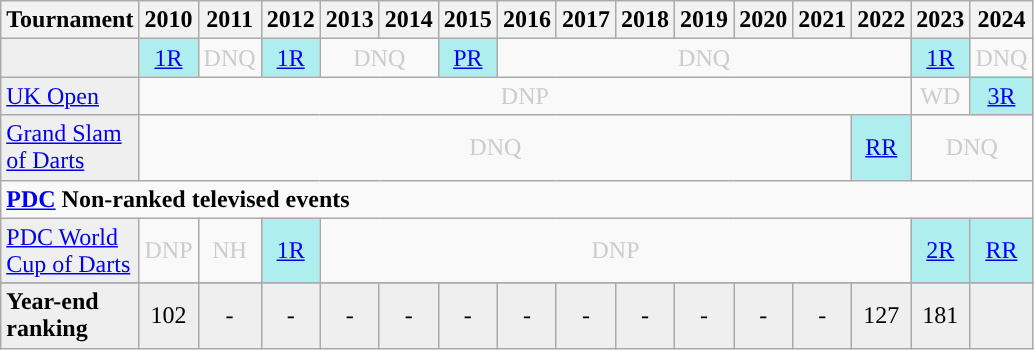<table class="wikitable" style="width:20%; margin:0">
<tr>
<th>Tournament</th>
<th>2010</th>
<th>2011</th>
<th>2012</th>
<th>2013</th>
<th>2014</th>
<th>2015</th>
<th>2016</th>
<th>2017</th>
<th>2018</th>
<th>2019</th>
<th>2020</th>
<th>2021</th>
<th>2022</th>
<th>2023</th>
<th>2024</th>
</tr>
<tr>
<td style="background:#efefef;"></td>
<td style="text-align:center; background:#afeeee;"><a href='#'>1R</a></td>
<td colspan="1" style="text-align:center; color:#ccc;">DNQ</td>
<td style="text-align:center; background:#afeeee;"><a href='#'>1R</a></td>
<td colspan="2" style="text-align:center; color:#ccc;">DNQ</td>
<td style="text-align:center; background:#afeeee;"><a href='#'>PR</a></td>
<td colspan="7" style="text-align:center; color:#ccc;">DNQ</td>
<td style="text-align:center; background:#afeeee;"><a href='#'>1R</a></td>
<td colspan="1" style="text-align:center; color:#ccc;">DNQ</td>
</tr>
<tr>
<td style="background:#efefef;"><a href='#'>UK Open</a></td>
<td colspan="13" style="text-align:center; color:#ccc;">DNP</td>
<td colspan="1" style="text-align:center; color:#ccc;">WD</td>
<td style="text-align:center; background:#afeeee;"><a href='#'>3R</a></td>
</tr>
<tr>
<td style="background:#efefef;"><a href='#'>Grand Slam of Darts</a></td>
<td colspan="12" style="text-align:center; color:#ccc;">DNQ</td>
<td style="text-align:center; background:#afeeee;"><a href='#'>RR</a></td>
<td colspan="2" style="text-align:center; color:#ccc;">DNQ</td>
</tr>
<tr>
<td colspan="33" align="left"><strong><a href='#'>PDC</a> Non-ranked televised events</strong></td>
</tr>
<tr>
<td style="background:#efefef;"><a href='#'>PDC World Cup of Darts</a></td>
<td colspan="1" style="text-align:center; color:#ccc;">DNP</td>
<td colspan="1" style="text-align:center; color:#ccc;">NH</td>
<td style="text-align:center; background:#afeeee;"><a href='#'>1R</a></td>
<td colspan="10" style="text-align:center; color:#ccc;">DNP</td>
<td style="text-align:center; background:#afeeee;"><a href='#'>2R</a></td>
<td style="text-align:center; background:#afeeee;"><a href='#'>RR</a></td>
</tr>
<tr>
</tr>
<tr bgcolor="efefef">
<td align="left"><strong>Year-end ranking</strong></td>
<td style="text-align:center;">102</td>
<td style="text-align:center;">-</td>
<td style="text-align:center;">-</td>
<td style="text-align:center;">-</td>
<td style="text-align:center;">-</td>
<td style="text-align:center;">-</td>
<td style="text-align:center;">-</td>
<td style="text-align:center;">-</td>
<td style="text-align:center;">-</td>
<td style="text-align:center;">-</td>
<td style="text-align:center;">-</td>
<td style="text-align:center;">-</td>
<td style="text-align:center;">127</td>
<td style="text-align:center;">181</td>
<td style="text-align:center;"></td>
</tr>
</table>
